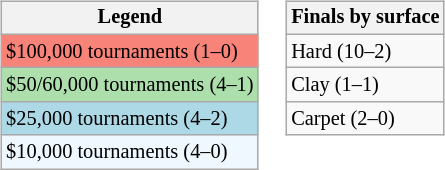<table>
<tr valign=top>
<td><br><table class=wikitable style="font-size:85%">
<tr>
<th>Legend</th>
</tr>
<tr style="background:#f88379;">
<td>$100,000 tournaments (1–0)</td>
</tr>
<tr style="background:#addfad;">
<td>$50/60,000 tournaments (4–1)</td>
</tr>
<tr style="background:lightblue;">
<td>$25,000 tournaments (4–2)</td>
</tr>
<tr style="background:#f0f8ff;">
<td>$10,000 tournaments (4–0)</td>
</tr>
</table>
</td>
<td><br><table class=wikitable style="font-size:85%">
<tr>
<th>Finals by surface</th>
</tr>
<tr>
<td>Hard (10–2)</td>
</tr>
<tr>
<td>Clay (1–1)</td>
</tr>
<tr>
<td>Carpet (2–0)</td>
</tr>
</table>
</td>
</tr>
</table>
